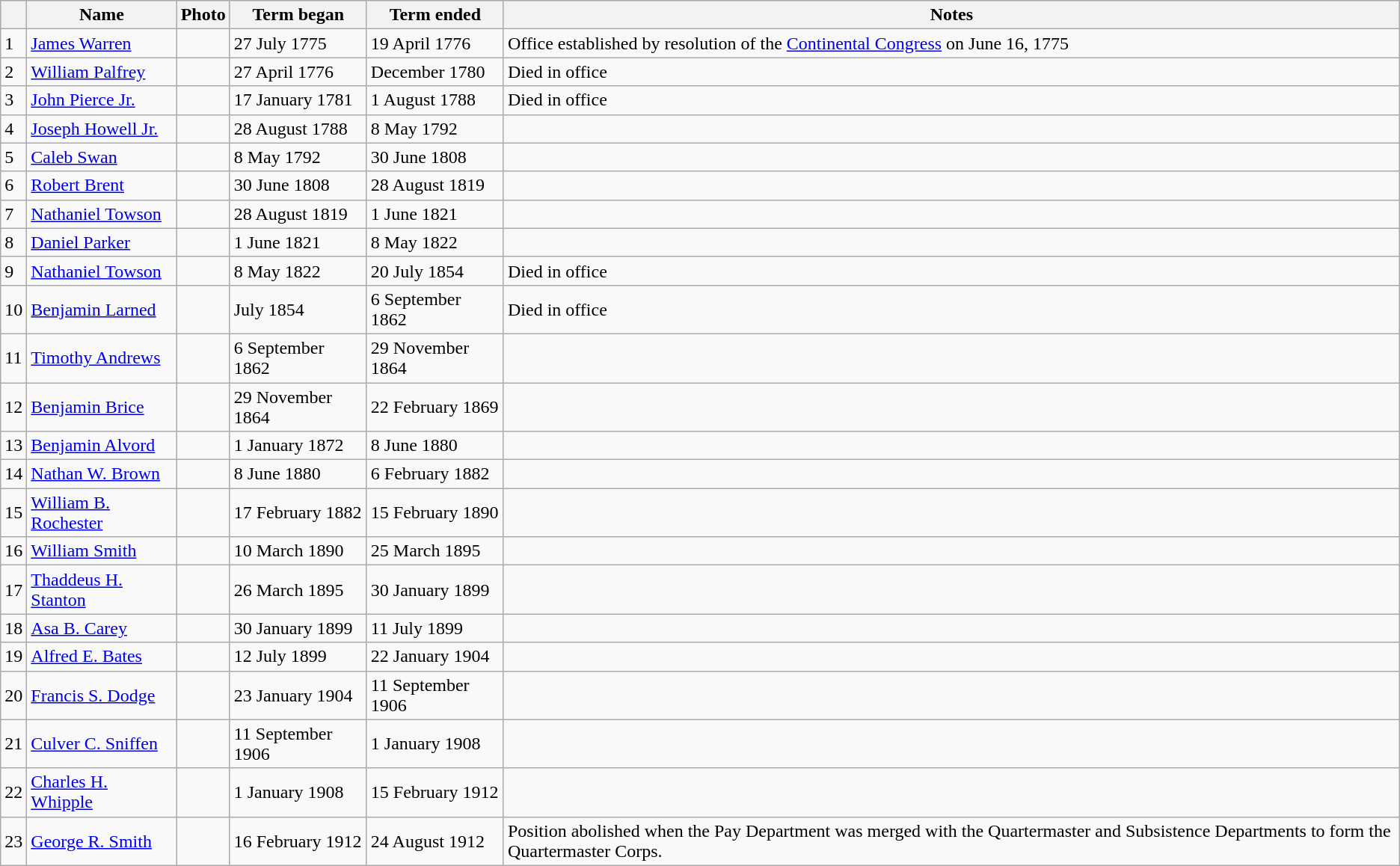<table class="wikitable">
<tr>
<th></th>
<th>Name</th>
<th>Photo</th>
<th>Term began</th>
<th>Term ended</th>
<th>Notes</th>
</tr>
<tr>
<td>1</td>
<td><a href='#'>James Warren</a></td>
<td></td>
<td>27 July 1775</td>
<td>19 April 1776</td>
<td>Office established by resolution of the <a href='#'>Continental Congress</a> on June 16, 1775</td>
</tr>
<tr>
<td>2</td>
<td><a href='#'>William Palfrey</a></td>
<td></td>
<td>27 April 1776</td>
<td>December 1780</td>
<td>Died in office</td>
</tr>
<tr>
<td>3</td>
<td><a href='#'>John Pierce Jr.</a></td>
<td></td>
<td>17 January 1781</td>
<td>1 August 1788</td>
<td>Died in office</td>
</tr>
<tr>
<td>4</td>
<td><a href='#'>Joseph Howell Jr.</a></td>
<td></td>
<td>28 August 1788</td>
<td>8 May 1792</td>
<td></td>
</tr>
<tr>
<td>5</td>
<td><a href='#'>Caleb Swan</a></td>
<td></td>
<td>8 May 1792</td>
<td>30 June 1808</td>
<td></td>
</tr>
<tr>
<td>6</td>
<td><a href='#'>Robert Brent</a></td>
<td></td>
<td>30 June 1808</td>
<td>28 August 1819</td>
<td></td>
</tr>
<tr>
<td>7</td>
<td><a href='#'>Nathaniel Towson</a></td>
<td></td>
<td>28 August 1819</td>
<td>1 June 1821</td>
<td></td>
</tr>
<tr>
<td>8</td>
<td><a href='#'>Daniel Parker</a></td>
<td></td>
<td>1 June 1821</td>
<td>8 May 1822</td>
<td></td>
</tr>
<tr>
<td>9</td>
<td><a href='#'>Nathaniel Towson</a></td>
<td></td>
<td>8 May 1822</td>
<td>20 July 1854</td>
<td>Died in office</td>
</tr>
<tr>
<td>10</td>
<td><a href='#'>Benjamin Larned</a></td>
<td></td>
<td>July 1854</td>
<td>6 September 1862</td>
<td>Died in office</td>
</tr>
<tr>
<td>11</td>
<td><a href='#'>Timothy Andrews</a></td>
<td></td>
<td>6 September 1862</td>
<td>29 November 1864</td>
<td></td>
</tr>
<tr>
<td>12</td>
<td><a href='#'>Benjamin Brice</a></td>
<td></td>
<td>29 November 1864 </td>
<td>22 February 1869</td>
<td></td>
</tr>
<tr>
<td>13</td>
<td><a href='#'>Benjamin Alvord</a></td>
<td></td>
<td>1 January 1872</td>
<td>8 June 1880</td>
<td></td>
</tr>
<tr>
<td>14</td>
<td><a href='#'>Nathan W. Brown</a></td>
<td></td>
<td>8 June 1880</td>
<td>6 February 1882</td>
<td></td>
</tr>
<tr>
<td>15</td>
<td><a href='#'>William B. Rochester</a></td>
<td></td>
<td>17 February 1882</td>
<td>15 February 1890</td>
<td></td>
</tr>
<tr>
<td>16</td>
<td><a href='#'>William Smith</a></td>
<td></td>
<td>10 March 1890</td>
<td>25 March 1895</td>
<td></td>
</tr>
<tr>
<td>17</td>
<td><a href='#'>Thaddeus H. Stanton</a></td>
<td></td>
<td>26 March 1895</td>
<td>30 January 1899</td>
<td></td>
</tr>
<tr>
<td>18</td>
<td><a href='#'>Asa B. Carey</a></td>
<td></td>
<td>30 January 1899</td>
<td>11 July 1899</td>
<td></td>
</tr>
<tr>
<td>19</td>
<td><a href='#'>Alfred E. Bates</a></td>
<td></td>
<td>12 July 1899</td>
<td>22 January 1904</td>
<td></td>
</tr>
<tr>
<td>20</td>
<td><a href='#'>Francis S. Dodge</a></td>
<td></td>
<td>23 January 1904</td>
<td>11 September 1906</td>
<td></td>
</tr>
<tr>
<td>21</td>
<td><a href='#'>Culver C. Sniffen</a></td>
<td></td>
<td>11 September 1906 </td>
<td>1 January 1908</td>
<td></td>
</tr>
<tr>
<td>22</td>
<td><a href='#'>Charles H. Whipple</a></td>
<td></td>
<td>1 January 1908</td>
<td>15 February 1912</td>
<td></td>
</tr>
<tr>
<td>23</td>
<td><a href='#'>George R. Smith</a></td>
<td></td>
<td>16 February 1912</td>
<td>24 August 1912</td>
<td>Position abolished when the Pay Department was merged with the Quartermaster and Subsistence Departments to form the Quartermaster Corps.</td>
</tr>
</table>
